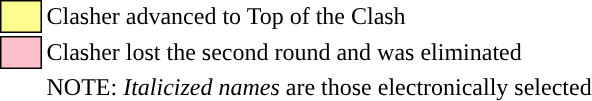<table class="toccolours" style="white-space: nowrap;">
<tr>
<td style="background:#fdfc8f; border: 1px solid black">    </td>
<td>Clasher advanced to Top of the Clash</td>
</tr>
<tr>
<td style="background:pink; border:1px solid black;">      </td>
<td>Clasher lost the second round and was eliminated</td>
</tr>
<tr>
<td style="background:none; border: 0px solid black">    </td>
<td>NOTE: <em>Italicized names</em> are those electronically selected</td>
</tr>
</table>
